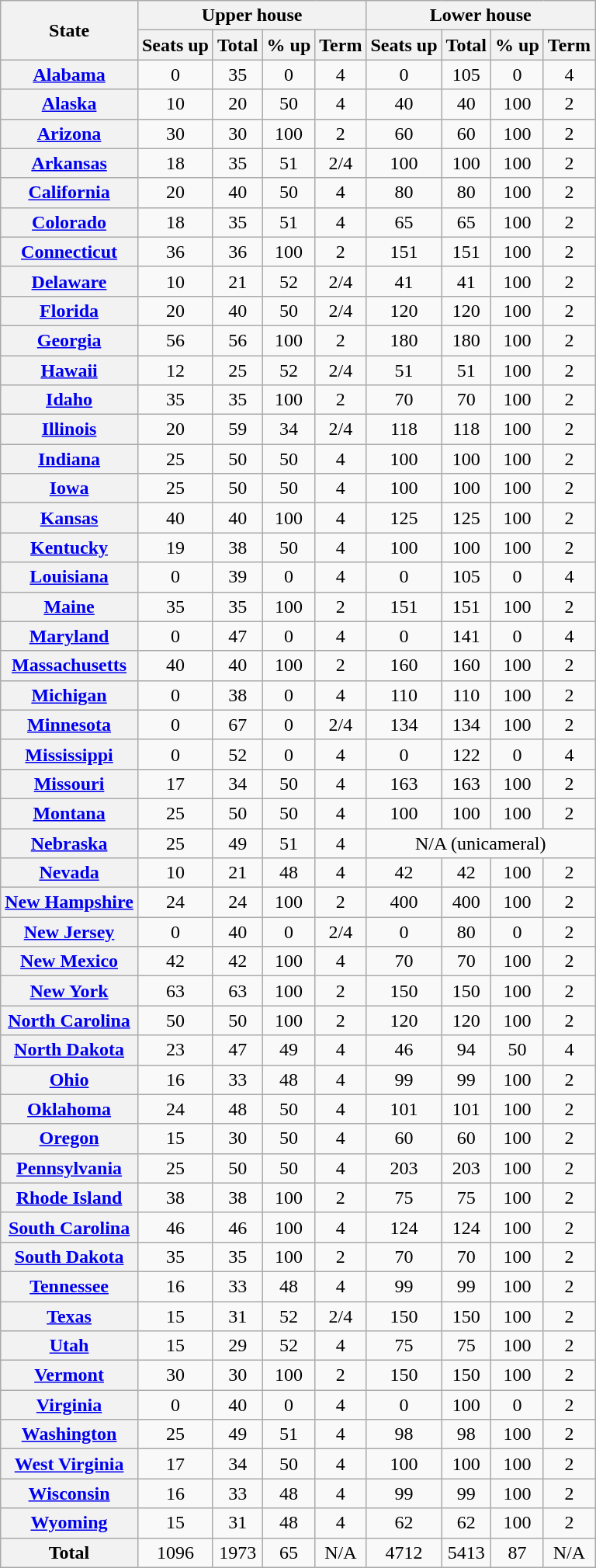<table class="wikitable sortable plainrowheaders" style="text-align: center;">
<tr>
<th rowspan=2>State</th>
<th colspan=4>Upper house</th>
<th colspan=4>Lower house</th>
</tr>
<tr>
<th>Seats up</th>
<th>Total</th>
<th>% up</th>
<th>Term</th>
<th>Seats up</th>
<th>Total</th>
<th>% up</th>
<th>Term</th>
</tr>
<tr>
<th scope="row"><a href='#'>Alabama</a></th>
<td>0</td>
<td>35</td>
<td>0</td>
<td>4</td>
<td>0</td>
<td>105</td>
<td>0</td>
<td>4</td>
</tr>
<tr>
<th scope="row"><a href='#'>Alaska</a></th>
<td>10</td>
<td>20</td>
<td>50</td>
<td>4</td>
<td>40</td>
<td>40</td>
<td>100</td>
<td>2</td>
</tr>
<tr>
<th scope="row"><a href='#'>Arizona</a></th>
<td>30</td>
<td>30</td>
<td>100</td>
<td>2</td>
<td>60</td>
<td>60</td>
<td>100</td>
<td>2</td>
</tr>
<tr>
<th scope="row"><a href='#'>Arkansas</a></th>
<td>18</td>
<td>35</td>
<td>51</td>
<td>2/4</td>
<td>100</td>
<td>100</td>
<td>100</td>
<td>2</td>
</tr>
<tr>
<th scope="row"><a href='#'>California</a></th>
<td>20</td>
<td>40</td>
<td>50</td>
<td>4</td>
<td>80</td>
<td>80</td>
<td>100</td>
<td>2</td>
</tr>
<tr>
<th scope="row"><a href='#'>Colorado</a></th>
<td>18</td>
<td>35</td>
<td>51</td>
<td>4</td>
<td>65</td>
<td>65</td>
<td>100</td>
<td>2</td>
</tr>
<tr>
<th scope="row"><a href='#'>Connecticut</a></th>
<td>36</td>
<td>36</td>
<td>100</td>
<td>2</td>
<td>151</td>
<td>151</td>
<td>100</td>
<td>2</td>
</tr>
<tr>
<th scope="row"><a href='#'>Delaware</a></th>
<td>10</td>
<td>21</td>
<td>52</td>
<td>2/4</td>
<td>41</td>
<td>41</td>
<td>100</td>
<td>2</td>
</tr>
<tr>
<th scope="row"><a href='#'>Florida</a></th>
<td>20</td>
<td>40</td>
<td>50</td>
<td>2/4</td>
<td>120</td>
<td>120</td>
<td>100</td>
<td>2</td>
</tr>
<tr>
<th scope="row"><a href='#'>Georgia</a></th>
<td>56</td>
<td>56</td>
<td>100</td>
<td>2</td>
<td>180</td>
<td>180</td>
<td>100</td>
<td>2</td>
</tr>
<tr>
<th scope="row"><a href='#'>Hawaii</a></th>
<td>12</td>
<td>25</td>
<td>52</td>
<td>2/4</td>
<td>51</td>
<td>51</td>
<td>100</td>
<td>2</td>
</tr>
<tr>
<th scope="row"><a href='#'>Idaho</a></th>
<td>35</td>
<td>35</td>
<td>100</td>
<td>2</td>
<td>70</td>
<td>70</td>
<td>100</td>
<td>2</td>
</tr>
<tr>
<th scope="row"><a href='#'>Illinois</a></th>
<td>20</td>
<td>59</td>
<td>34</td>
<td>2/4</td>
<td>118</td>
<td>118</td>
<td>100</td>
<td>2</td>
</tr>
<tr>
<th scope="row"><a href='#'>Indiana</a></th>
<td>25</td>
<td>50</td>
<td>50</td>
<td>4</td>
<td>100</td>
<td>100</td>
<td>100</td>
<td>2</td>
</tr>
<tr>
<th scope="row"><a href='#'>Iowa</a></th>
<td>25</td>
<td>50</td>
<td>50</td>
<td>4</td>
<td>100</td>
<td>100</td>
<td>100</td>
<td>2</td>
</tr>
<tr>
<th scope="row"><a href='#'>Kansas</a></th>
<td>40</td>
<td>40</td>
<td>100</td>
<td>4</td>
<td>125</td>
<td>125</td>
<td>100</td>
<td>2</td>
</tr>
<tr>
<th scope="row"><a href='#'>Kentucky</a></th>
<td>19</td>
<td>38</td>
<td>50</td>
<td>4</td>
<td>100</td>
<td>100</td>
<td>100</td>
<td>2</td>
</tr>
<tr>
<th scope="row"><a href='#'>Louisiana</a></th>
<td>0</td>
<td>39</td>
<td>0</td>
<td>4</td>
<td>0</td>
<td>105</td>
<td>0</td>
<td>4</td>
</tr>
<tr>
<th scope="row"><a href='#'>Maine</a></th>
<td>35</td>
<td>35</td>
<td>100</td>
<td>2</td>
<td>151</td>
<td>151</td>
<td>100</td>
<td>2</td>
</tr>
<tr>
<th scope="row"><a href='#'>Maryland</a></th>
<td>0</td>
<td>47</td>
<td>0</td>
<td>4</td>
<td>0</td>
<td>141</td>
<td>0</td>
<td>4</td>
</tr>
<tr>
<th scope="row"><a href='#'>Massachusetts</a></th>
<td>40</td>
<td>40</td>
<td>100</td>
<td>2</td>
<td>160</td>
<td>160</td>
<td>100</td>
<td>2</td>
</tr>
<tr>
<th scope="row"><a href='#'>Michigan</a></th>
<td>0</td>
<td>38</td>
<td>0</td>
<td>4</td>
<td>110</td>
<td>110</td>
<td>100</td>
<td>2</td>
</tr>
<tr>
<th scope="row"><a href='#'>Minnesota</a></th>
<td>0</td>
<td>67</td>
<td>0</td>
<td>2/4</td>
<td>134</td>
<td>134</td>
<td>100</td>
<td>2</td>
</tr>
<tr>
<th scope="row"><a href='#'>Mississippi</a></th>
<td>0</td>
<td>52</td>
<td>0</td>
<td>4</td>
<td>0</td>
<td>122</td>
<td>0</td>
<td>4</td>
</tr>
<tr>
<th scope="row"><a href='#'>Missouri</a></th>
<td>17</td>
<td>34</td>
<td>50</td>
<td>4</td>
<td>163</td>
<td>163</td>
<td>100</td>
<td>2</td>
</tr>
<tr>
<th scope="row"><a href='#'>Montana</a></th>
<td>25</td>
<td>50</td>
<td>50</td>
<td>4</td>
<td>100</td>
<td>100</td>
<td>100</td>
<td>2</td>
</tr>
<tr>
<th scope="row"><a href='#'>Nebraska</a></th>
<td>25</td>
<td>49</td>
<td>51</td>
<td>4</td>
<td colspan=4>N/A (unicameral)</td>
</tr>
<tr>
<th scope="row"><a href='#'>Nevada</a></th>
<td>10</td>
<td>21</td>
<td>48</td>
<td>4</td>
<td>42</td>
<td>42</td>
<td>100</td>
<td>2</td>
</tr>
<tr>
<th scope="row"><a href='#'>New Hampshire</a></th>
<td>24</td>
<td>24</td>
<td>100</td>
<td>2</td>
<td>400</td>
<td>400</td>
<td>100</td>
<td>2</td>
</tr>
<tr>
<th scope="row"><a href='#'>New Jersey</a></th>
<td>0</td>
<td>40</td>
<td>0</td>
<td>2/4</td>
<td>0</td>
<td>80</td>
<td>0</td>
<td>2</td>
</tr>
<tr>
<th scope="row"><a href='#'>New Mexico</a></th>
<td>42</td>
<td>42</td>
<td>100</td>
<td>4</td>
<td>70</td>
<td>70</td>
<td>100</td>
<td>2</td>
</tr>
<tr>
<th scope="row"><a href='#'>New York</a></th>
<td>63</td>
<td>63</td>
<td>100</td>
<td>2</td>
<td>150</td>
<td>150</td>
<td>100</td>
<td>2</td>
</tr>
<tr>
<th scope="row"><a href='#'>North Carolina</a></th>
<td>50</td>
<td>50</td>
<td>100</td>
<td>2</td>
<td>120</td>
<td>120</td>
<td>100</td>
<td>2</td>
</tr>
<tr>
<th scope="row"><a href='#'>North Dakota</a></th>
<td>23</td>
<td>47</td>
<td>49</td>
<td>4</td>
<td>46</td>
<td>94</td>
<td>50</td>
<td>4</td>
</tr>
<tr>
<th scope="row"><a href='#'>Ohio</a></th>
<td>16</td>
<td>33</td>
<td>48</td>
<td>4</td>
<td>99</td>
<td>99</td>
<td>100</td>
<td>2</td>
</tr>
<tr>
<th scope="row"><a href='#'>Oklahoma</a></th>
<td>24</td>
<td>48</td>
<td>50</td>
<td>4</td>
<td>101</td>
<td>101</td>
<td>100</td>
<td>2</td>
</tr>
<tr>
<th scope="row"><a href='#'>Oregon</a></th>
<td>15</td>
<td>30</td>
<td>50</td>
<td>4</td>
<td>60</td>
<td>60</td>
<td>100</td>
<td>2</td>
</tr>
<tr>
<th scope="row"><a href='#'>Pennsylvania</a></th>
<td>25</td>
<td>50</td>
<td>50</td>
<td>4</td>
<td>203</td>
<td>203</td>
<td>100</td>
<td>2</td>
</tr>
<tr>
<th scope="row"><a href='#'>Rhode Island</a></th>
<td>38</td>
<td>38</td>
<td>100</td>
<td>2</td>
<td>75</td>
<td>75</td>
<td>100</td>
<td>2</td>
</tr>
<tr>
<th scope="row"><a href='#'>South Carolina</a></th>
<td>46</td>
<td>46</td>
<td>100</td>
<td>4</td>
<td>124</td>
<td>124</td>
<td>100</td>
<td>2</td>
</tr>
<tr>
<th scope="row"><a href='#'>South Dakota</a></th>
<td>35</td>
<td>35</td>
<td>100</td>
<td>2</td>
<td>70</td>
<td>70</td>
<td>100</td>
<td>2</td>
</tr>
<tr>
<th scope="row"><a href='#'>Tennessee</a></th>
<td>16</td>
<td>33</td>
<td>48</td>
<td>4</td>
<td>99</td>
<td>99</td>
<td>100</td>
<td>2</td>
</tr>
<tr>
<th scope="row"><a href='#'>Texas</a></th>
<td>15</td>
<td>31</td>
<td>52</td>
<td>2/4</td>
<td>150</td>
<td>150</td>
<td>100</td>
<td>2</td>
</tr>
<tr>
<th scope="row"><a href='#'>Utah</a></th>
<td>15</td>
<td>29</td>
<td>52</td>
<td>4</td>
<td>75</td>
<td>75</td>
<td>100</td>
<td>2</td>
</tr>
<tr>
<th scope="row"><a href='#'>Vermont</a></th>
<td>30</td>
<td>30</td>
<td>100</td>
<td>2</td>
<td>150</td>
<td>150</td>
<td>100</td>
<td>2</td>
</tr>
<tr>
<th scope="row"><a href='#'>Virginia</a></th>
<td>0</td>
<td>40</td>
<td>0</td>
<td>4</td>
<td>0</td>
<td>100</td>
<td>0</td>
<td>2</td>
</tr>
<tr>
<th scope="row"><a href='#'>Washington</a></th>
<td>25</td>
<td>49</td>
<td>51</td>
<td>4</td>
<td>98</td>
<td>98</td>
<td>100</td>
<td>2</td>
</tr>
<tr>
<th scope="row"><a href='#'>West Virginia</a></th>
<td>17</td>
<td>34</td>
<td>50</td>
<td>4</td>
<td>100</td>
<td>100</td>
<td>100</td>
<td>2</td>
</tr>
<tr>
<th scope="row"><a href='#'>Wisconsin</a></th>
<td>16</td>
<td>33</td>
<td>48</td>
<td>4</td>
<td>99</td>
<td>99</td>
<td>100</td>
<td>2</td>
</tr>
<tr>
<th scope="row"><a href='#'>Wyoming</a></th>
<td>15</td>
<td>31</td>
<td>48</td>
<td>4</td>
<td>62</td>
<td>62</td>
<td>100</td>
<td>2</td>
</tr>
<tr class="sortbottom" |>
<th scope="row">Total</th>
<td>1096</td>
<td>1973</td>
<td>65</td>
<td>N/A</td>
<td>4712</td>
<td>5413</td>
<td>87</td>
<td>N/A</td>
</tr>
</table>
